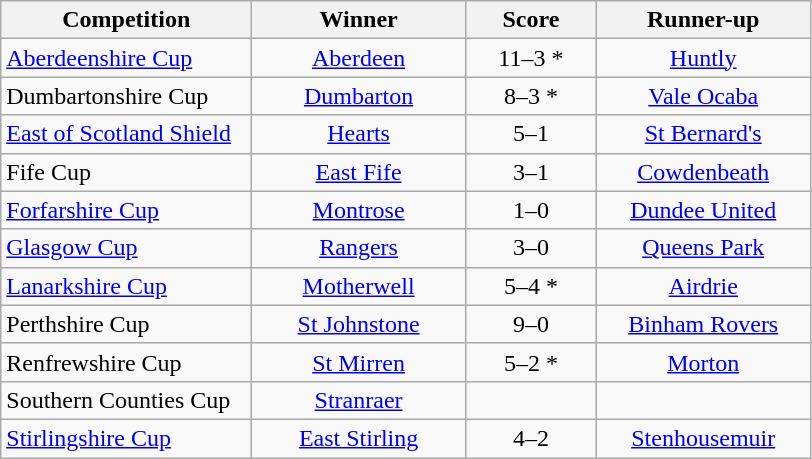<table class="wikitable" style="text-align: center;">
<tr>
<th width=160>Competition</th>
<th width=135>Winner</th>
<th width=80>Score</th>
<th width=135>Runner-up</th>
</tr>
<tr>
<td align=left><a href='#'>Aberdeenshire Cup</a></td>
<td><a href='#'>Aberdeen</a></td>
<td>11–3 *</td>
<td><a href='#'>Huntly</a></td>
</tr>
<tr>
<td align=left>Dumbartonshire Cup</td>
<td><a href='#'>Dumbarton</a></td>
<td>8–3 *</td>
<td><a href='#'>Vale Ocaba</a></td>
</tr>
<tr>
<td align=left><a href='#'>East of Scotland Shield</a></td>
<td><a href='#'>Hearts</a></td>
<td>5–1</td>
<td><a href='#'>St Bernard's</a></td>
</tr>
<tr>
<td align=left>Fife Cup</td>
<td><a href='#'>East Fife</a></td>
<td>3–1</td>
<td><a href='#'>Cowdenbeath</a></td>
</tr>
<tr>
<td align=left><a href='#'>Forfarshire Cup</a></td>
<td><a href='#'>Montrose</a></td>
<td>1–0</td>
<td><a href='#'>Dundee United</a></td>
</tr>
<tr>
<td align=left><a href='#'>Glasgow Cup</a></td>
<td><a href='#'>Rangers</a></td>
<td>3–0</td>
<td><a href='#'>Queens Park</a></td>
</tr>
<tr>
<td align=left><a href='#'>Lanarkshire Cup</a></td>
<td><a href='#'>Motherwell</a></td>
<td>5–4 *</td>
<td><a href='#'>Airdrie</a></td>
</tr>
<tr>
<td align=left>Perthshire Cup</td>
<td><a href='#'>St Johnstone</a></td>
<td>9–0</td>
<td><a href='#'>Binham Rovers</a></td>
</tr>
<tr>
<td align=left>Renfrewshire Cup</td>
<td><a href='#'>St Mirren</a></td>
<td>5–2 *</td>
<td><a href='#'>Morton</a></td>
</tr>
<tr>
<td align=left>Southern Counties Cup</td>
<td><a href='#'>Stranraer</a></td>
<td></td>
<td></td>
</tr>
<tr>
<td align=left><a href='#'>Stirlingshire Cup</a></td>
<td><a href='#'>East Stirling</a></td>
<td>4–2</td>
<td><a href='#'>Stenhousemuir</a></td>
</tr>
</table>
